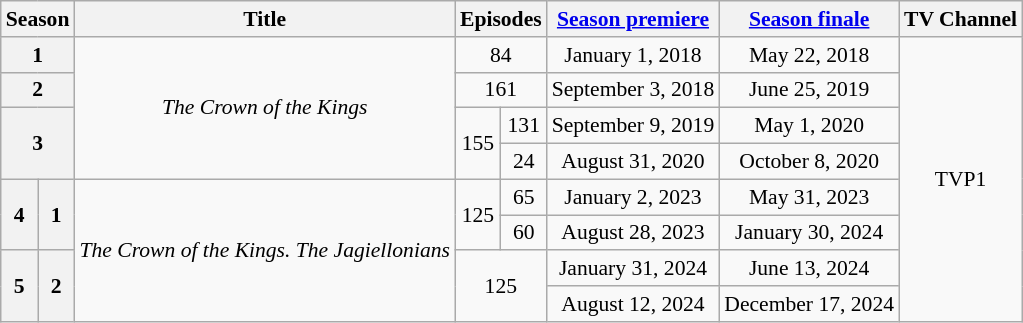<table class="wikitable" style="text-align:center; font-size:90%">
<tr>
<th colspan="2">Season</th>
<th>Title</th>
<th colspan="2">Episodes</th>
<th><a href='#'>Season premiere</a></th>
<th><a href='#'>Season finale</a></th>
<th>TV Channel</th>
</tr>
<tr>
<th colspan="2"><strong>1</strong></th>
<td rowspan="4"><em>The Crown of the Kings</em></td>
<td colspan="2">84</td>
<td>January 1, 2018</td>
<td>May 22, 2018</td>
<td rowspan="8">TVP1</td>
</tr>
<tr>
<th colspan="2"><strong>2</strong></th>
<td colspan="2">161</td>
<td align="center">September 3, 2018</td>
<td align="center">June 25, 2019</td>
</tr>
<tr>
<th colspan="2" rowspan="2"><strong>3</strong></th>
<td rowspan="2">155</td>
<td>131</td>
<td>September 9, 2019</td>
<td>May 1, 2020</td>
</tr>
<tr>
<td>24</td>
<td>August 31, 2020</td>
<td>October 8, 2020</td>
</tr>
<tr>
<th rowspan="2">4</th>
<th rowspan="2">1</th>
<td rowspan="4"><em>The Crown of the Kings. The Jagiellonians</em></td>
<td rowspan="2">125</td>
<td>65</td>
<td>January 2, 2023</td>
<td>May 31, 2023</td>
</tr>
<tr>
<td>60</td>
<td>August 28, 2023</td>
<td>January 30, 2024</td>
</tr>
<tr>
<th rowspan="2">5</th>
<th rowspan="2">2</th>
<td colspan="2" rowspan="2">125</td>
<td>January 31, 2024</td>
<td>June 13, 2024</td>
</tr>
<tr>
<td>August 12, 2024</td>
<td>December 17, 2024</td>
</tr>
</table>
